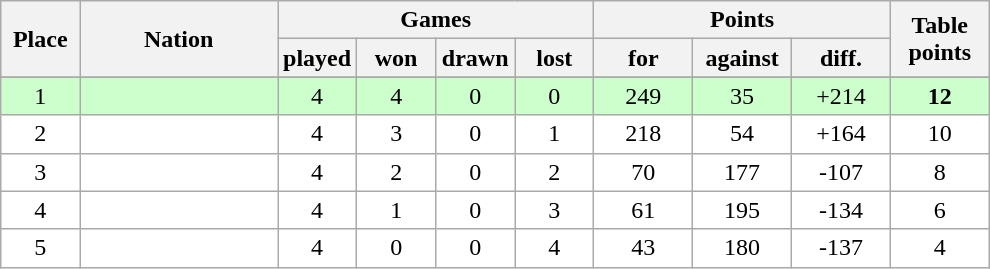<table class="wikitable">
<tr>
<th rowspan=2 width="8%">Place</th>
<th rowspan=2 width="20%">Nation</th>
<th colspan=4 width="32%">Games</th>
<th colspan=3 width="30%">Points</th>
<th rowspan=2 width="10%">Table<br>points</th>
</tr>
<tr>
<th width="8%">played</th>
<th width="8%">won</th>
<th width="8%">drawn</th>
<th width="8%">lost</th>
<th width="10%">for</th>
<th width="10%">against</th>
<th width="10%">diff.</th>
</tr>
<tr>
</tr>
<tr bgcolor=#ccffcc align=center>
<td>1</td>
<td align=left><strong></strong></td>
<td>4</td>
<td>4</td>
<td>0</td>
<td>0</td>
<td>249</td>
<td>35</td>
<td>+214</td>
<td><strong>12</strong></td>
</tr>
<tr bgcolor=#ffffff align=center>
<td>2</td>
<td align=left></td>
<td>4</td>
<td>3</td>
<td>0</td>
<td>1</td>
<td>218</td>
<td>54</td>
<td>+164</td>
<td>10</td>
</tr>
<tr bgcolor=#ffffff align=center>
<td>3</td>
<td align=left></td>
<td>4</td>
<td>2</td>
<td>0</td>
<td>2</td>
<td>70</td>
<td>177</td>
<td>-107</td>
<td>8</td>
</tr>
<tr bgcolor=#ffffff align=center>
<td>4</td>
<td align=left></td>
<td>4</td>
<td>1</td>
<td>0</td>
<td>3</td>
<td>61</td>
<td>195</td>
<td>-134</td>
<td>6</td>
</tr>
<tr bgcolor=#ffffff align=center>
<td>5</td>
<td align=left><em></em></td>
<td>4</td>
<td>0</td>
<td>0</td>
<td>4</td>
<td>43</td>
<td>180</td>
<td>-137</td>
<td>4</td>
</tr>
</table>
